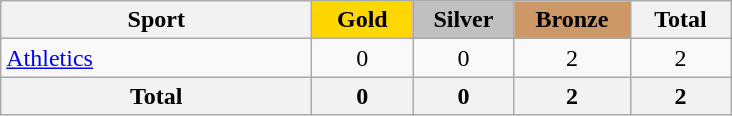<table class="wikitable sortable" style="text-align:center;">
<tr>
<th width=200>Sport</th>
<td bgcolor=gold width=60><strong>Gold</strong></td>
<td bgcolor=silver width=60><strong>Silver</strong></td>
<td bgcolor=#cc9966 width=70><strong>Bronze</strong></td>
<th width=60>Total</th>
</tr>
<tr>
<td align=left> <a href='#'>Athletics</a></td>
<td>0</td>
<td>0</td>
<td>2</td>
<td>2</td>
</tr>
<tr>
<th>Total</th>
<th>0</th>
<th>0</th>
<th>2</th>
<th>2</th>
</tr>
</table>
